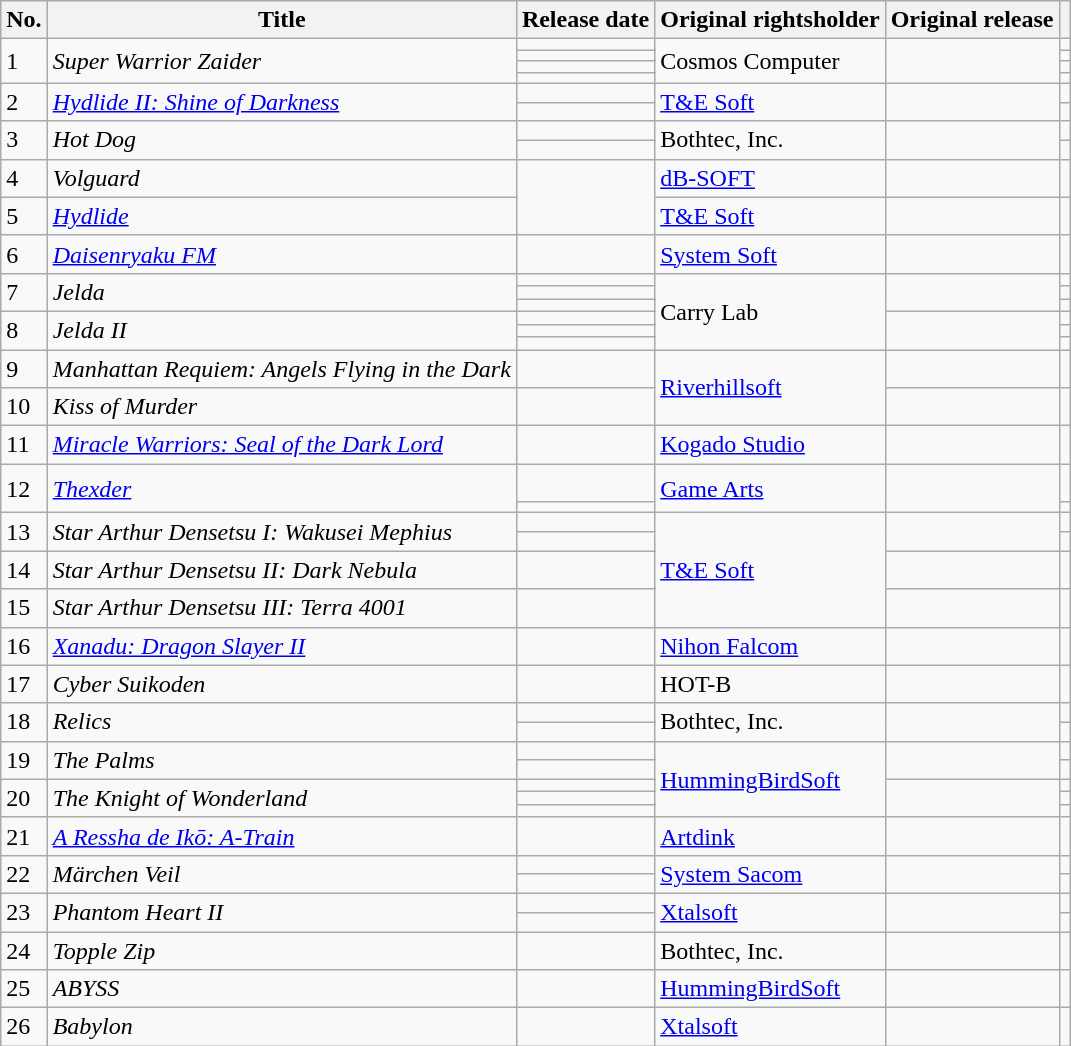<table class="wikitable sortable" width="auto">
<tr>
<th>No.</th>
<th>Title</th>
<th>Release date</th>
<th>Original rightsholder</th>
<th>Original release</th>
<th></th>
</tr>
<tr>
<td rowspan="4">1</td>
<td rowspan="4"><em>Super Warrior Zaider</em></td>
<td></td>
<td rowspan="4">Cosmos Computer</td>
<td rowspan="4"></td>
<td></td>
</tr>
<tr>
<td><em></em></td>
<td></td>
</tr>
<tr>
<td><em></em></td>
<td></td>
</tr>
<tr>
<td><em></em></td>
<td></td>
</tr>
<tr>
<td rowspan="2">2</td>
<td rowspan="2"><em><a href='#'>Hydlide II: Shine of Darkness</a></em></td>
<td></td>
<td rowspan="2"><a href='#'>T&E Soft</a></td>
<td rowspan="2"></td>
<td></td>
</tr>
<tr>
<td></td>
<td></td>
</tr>
<tr>
<td rowspan="2">3</td>
<td rowspan="2"><em>Hot Dog</em></td>
<td><em></em></td>
<td rowspan="2">Bothtec, Inc.</td>
<td rowspan="2"></td>
<td></td>
</tr>
<tr>
<td></td>
<td></td>
</tr>
<tr>
<td>4</td>
<td><em>Volguard</em></td>
<td rowspan="2"></td>
<td><a href='#'>dB-SOFT</a></td>
<td></td>
<td></td>
</tr>
<tr>
<td>5</td>
<td><em><a href='#'>Hydlide</a></em></td>
<td><a href='#'>T&E Soft</a></td>
<td></td>
<td></td>
</tr>
<tr>
<td>6</td>
<td><a href='#'><em>Daisenryaku FM</em></a></td>
<td></td>
<td><a href='#'>System Soft</a></td>
<td></td>
<td></td>
</tr>
<tr>
<td rowspan="3">7</td>
<td rowspan="3"><em>Jelda</em></td>
<td></td>
<td rowspan="6">Carry Lab</td>
<td rowspan="3"></td>
<td></td>
</tr>
<tr>
<td><em></em></td>
<td></td>
</tr>
<tr>
<td><em></em></td>
<td></td>
</tr>
<tr>
<td rowspan="3">8</td>
<td rowspan="3"><em>Jelda II</em></td>
<td></td>
<td rowspan="3"></td>
<td></td>
</tr>
<tr>
<td><em></em></td>
<td></td>
</tr>
<tr>
<td><em></em></td>
<td></td>
</tr>
<tr>
<td>9</td>
<td><em>Manhattan Requiem: Angels Flying in the Dark</em></td>
<td></td>
<td rowspan="2"><a href='#'>Riverhillsoft</a></td>
<td></td>
<td></td>
</tr>
<tr>
<td>10</td>
<td><em>Kiss of Murder</em></td>
<td></td>
<td></td>
<td></td>
</tr>
<tr>
<td>11</td>
<td><em><a href='#'>Miracle Warriors: Seal of the Dark Lord</a></em></td>
<td></td>
<td><a href='#'>Kogado Studio</a></td>
<td></td>
<td></td>
</tr>
<tr>
<td rowspan="2">12</td>
<td rowspan="2"><em><a href='#'>Thexder</a></em></td>
<td></td>
<td rowspan="2"><a href='#'>Game Arts</a></td>
<td rowspan="2"></td>
<td><br></td>
</tr>
<tr>
<td></td>
<td></td>
</tr>
<tr>
<td rowspan="2">13</td>
<td rowspan="2"><em>Star Arthur Densetsu I: Wakusei Mephius</em></td>
<td></td>
<td rowspan="4"><a href='#'>T&E Soft</a></td>
<td rowspan="2"></td>
<td></td>
</tr>
<tr>
<td><em></em></td>
<td></td>
</tr>
<tr>
<td>14</td>
<td><em>Star Arthur Densetsu II: Dark Nebula</em></td>
<td></td>
<td></td>
<td></td>
</tr>
<tr>
<td>15</td>
<td><em>Star Arthur Densetsu III: Terra 4001</em></td>
<td></td>
<td></td>
<td></td>
</tr>
<tr>
<td>16</td>
<td><a href='#'><em>Xanadu: Dragon Slayer II</em></a></td>
<td></td>
<td><a href='#'>Nihon Falcom</a></td>
<td></td>
<td></td>
</tr>
<tr>
<td>17</td>
<td><em>Cyber Suikoden</em></td>
<td></td>
<td>HOT-B</td>
<td></td>
<td></td>
</tr>
<tr>
<td rowspan="2">18</td>
<td rowspan="2"><em>Relics</em></td>
<td></td>
<td rowspan="2">Bothtec, Inc.</td>
<td rowspan="2"></td>
<td></td>
</tr>
<tr>
<td></td>
<td></td>
</tr>
<tr>
<td rowspan="2">19</td>
<td rowspan="2"><em>The Palms</em></td>
<td></td>
<td rowspan="5"><a href='#'>HummingBirdSoft</a></td>
<td rowspan="2"></td>
<td></td>
</tr>
<tr>
<td></td>
<td></td>
</tr>
<tr>
<td rowspan="3">20</td>
<td rowspan="3"><em>The Knight of Wonderland</em></td>
<td></td>
<td rowspan="3"></td>
<td></td>
</tr>
<tr>
<td><em></em></td>
<td></td>
</tr>
<tr>
<td><em></em></td>
<td></td>
</tr>
<tr>
<td>21</td>
<td><a href='#'><em>A Ressha de Ikō: A-Train</em></a></td>
<td></td>
<td><a href='#'>Artdink</a></td>
<td></td>
<td></td>
</tr>
<tr>
<td rowspan="2">22</td>
<td rowspan="2"><em>Märchen Veil</em></td>
<td></td>
<td rowspan="2"><a href='#'>System Sacom</a></td>
<td rowspan="2"></td>
<td></td>
</tr>
<tr>
<td><em></em></td>
<td></td>
</tr>
<tr>
<td rowspan="2">23</td>
<td rowspan="2"><em>Phantom Heart II</em></td>
<td></td>
<td rowspan="2"><a href='#'>Xtalsoft</a></td>
<td rowspan="2"></td>
<td></td>
</tr>
<tr>
<td><em></em></td>
<td></td>
</tr>
<tr>
<td>24</td>
<td><em>Topple Zip</em></td>
<td></td>
<td>Bothtec, Inc.</td>
<td></td>
<td></td>
</tr>
<tr>
<td>25</td>
<td><em>ABYSS</em></td>
<td></td>
<td><a href='#'>HummingBirdSoft</a></td>
<td></td>
<td></td>
</tr>
<tr>
<td>26</td>
<td><em>Babylon</em></td>
<td></td>
<td><a href='#'>Xtalsoft</a></td>
<td></td>
<td></td>
</tr>
</table>
